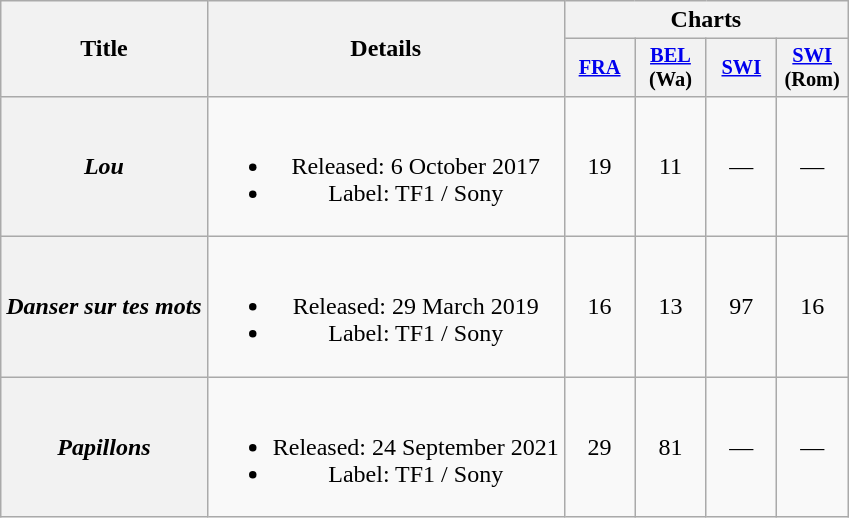<table class="wikitable plainrowheaders" style="text-align:center">
<tr>
<th rowspan="2">Title</th>
<th rowspan="2">Details</th>
<th colspan="4">Charts</th>
</tr>
<tr>
<th style="width:3em;font-size:85%"><a href='#'>FRA</a><br></th>
<th style="width:3em;font-size:85%"><a href='#'>BEL</a><br>(Wa)</th>
<th style="width:3em;font-size:85%"><a href='#'>SWI</a><br></th>
<th style="width:3em;font-size:85%"><a href='#'>SWI</a><br>(Rom)<br></th>
</tr>
<tr>
<th scope="row"><em>Lou</em></th>
<td><br><ul><li>Released: 6 October 2017</li><li>Label: TF1 / Sony</li></ul></td>
<td>19</td>
<td>11</td>
<td>—</td>
<td>—</td>
</tr>
<tr>
<th scope="row"><em>Danser sur tes mots</em></th>
<td><br><ul><li>Released: 29 March 2019</li><li>Label: TF1 / Sony</li></ul></td>
<td>16</td>
<td>13</td>
<td>97</td>
<td>16</td>
</tr>
<tr>
<th scope="row"><em>Papillons</em></th>
<td><br><ul><li>Released: 24 September 2021</li><li>Label: TF1 / Sony</li></ul></td>
<td>29</td>
<td>81</td>
<td>—</td>
<td>—</td>
</tr>
</table>
